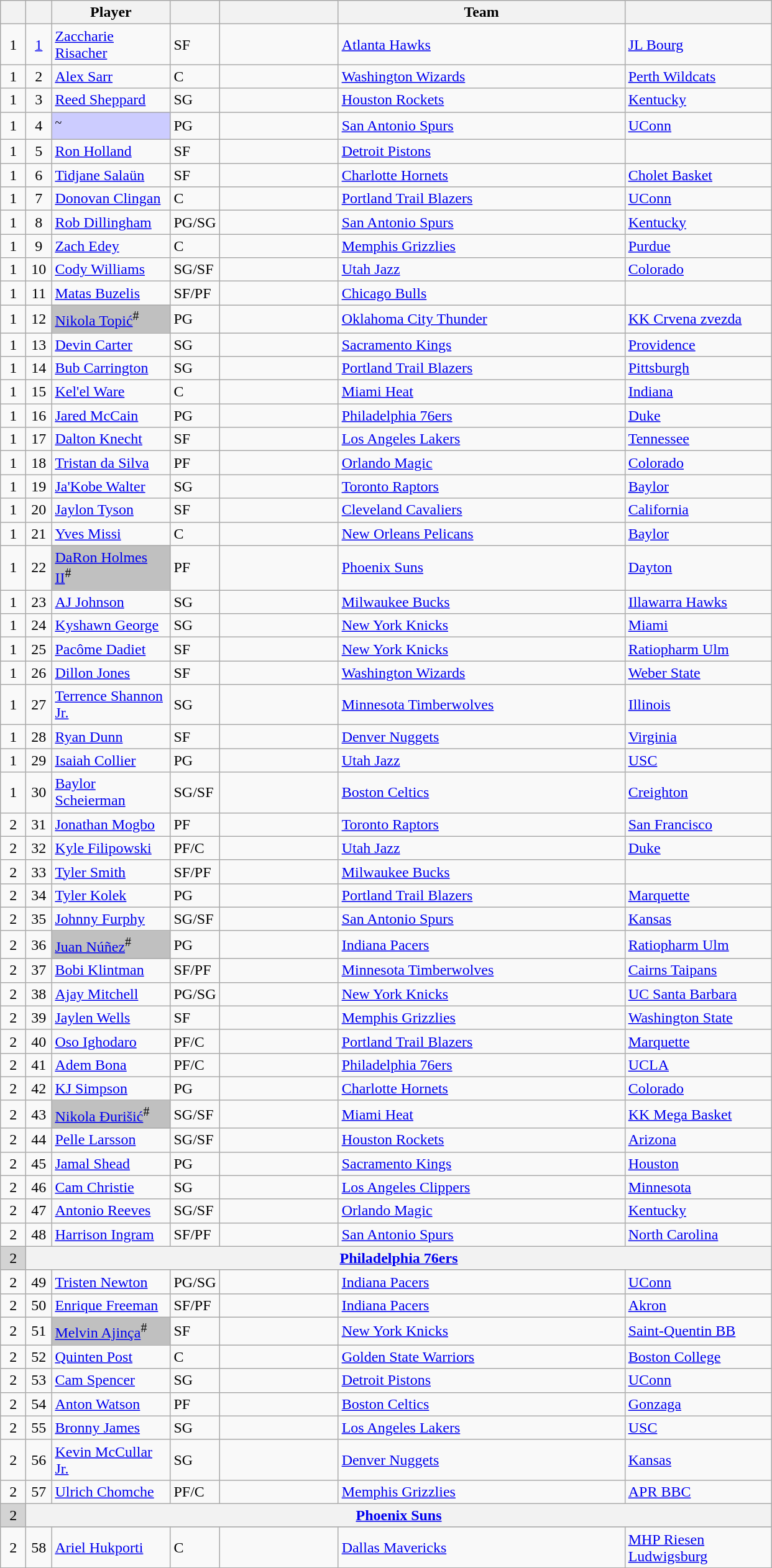<table class="wikitable sortable plainrowheaders" style="text-align:left">
<tr>
<th scope="col" style="width:20px;"></th>
<th scope="col" style="width:20px;"></th>
<th scope="col" style="width:120px;">Player</th>
<th scope="col" style="width:20px;"></th>
<th scope="col" style="width:120px;"><br></th>
<th scope="col" style="width:300px;">Team</th>
<th scope="col" style="width:150px;"></th>
</tr>
<tr>
<td style="text-align:center;">1</td>
<td style="text-align:center;"><a href='#'>1</a></td>
<td><a href='#'>Zaccharie Risacher</a></td>
<td>SF</td>
<td></td>
<td><a href='#'>Atlanta Hawks</a></td>
<td><a href='#'>JL Bourg</a> </td>
</tr>
<tr>
<td style="text-align:center;">1</td>
<td style="text-align:center;">2</td>
<td><a href='#'>Alex Sarr</a></td>
<td>C</td>
<td></td>
<td><a href='#'>Washington Wizards</a></td>
<td><a href='#'>Perth Wildcats</a> </td>
</tr>
<tr>
<td style="text-align:center;">1</td>
<td style="text-align:center;">3</td>
<td><a href='#'>Reed Sheppard</a></td>
<td>SG</td>
<td></td>
<td><a href='#'>Houston Rockets</a> </td>
<td><a href='#'>Kentucky</a> </td>
</tr>
<tr>
<td style="text-align:center;">1</td>
<td style="text-align:center;">4</td>
<td bgcolor="CCCCFF"><sup>~</sup></td>
<td>PG</td>
<td></td>
<td><a href='#'>San Antonio Spurs</a></td>
<td><a href='#'>UConn</a> </td>
</tr>
<tr>
<td style="text-align:center;">1</td>
<td style="text-align:center;">5</td>
<td><a href='#'>Ron Holland</a></td>
<td>SF</td>
<td></td>
<td><a href='#'>Detroit Pistons</a></td>
<td></td>
</tr>
<tr>
<td style="text-align:center;">1</td>
<td style="text-align:center;">6</td>
<td><a href='#'>Tidjane Salaün</a></td>
<td>SF</td>
<td></td>
<td><a href='#'>Charlotte Hornets</a></td>
<td><a href='#'>Cholet Basket</a> </td>
</tr>
<tr>
<td style="text-align:center;">1</td>
<td style="text-align:center;">7</td>
<td><a href='#'>Donovan Clingan</a></td>
<td>C</td>
<td></td>
<td><a href='#'>Portland Trail Blazers</a></td>
<td><a href='#'>UConn</a> </td>
</tr>
<tr>
<td style="text-align:center;">1</td>
<td style="text-align:center;">8</td>
<td><a href='#'>Rob Dillingham</a></td>
<td>PG/SG</td>
<td></td>
<td><a href='#'>San Antonio Spurs</a> </td>
<td><a href='#'>Kentucky</a> </td>
</tr>
<tr>
<td style="text-align:center;">1</td>
<td style="text-align:center;">9</td>
<td><a href='#'>Zach Edey</a></td>
<td>C</td>
<td></td>
<td><a href='#'>Memphis Grizzlies</a></td>
<td><a href='#'>Purdue</a> </td>
</tr>
<tr>
<td style="text-align:center;">1</td>
<td style="text-align:center;">10</td>
<td><a href='#'>Cody Williams</a></td>
<td>SG/SF</td>
<td></td>
<td><a href='#'>Utah Jazz</a></td>
<td><a href='#'>Colorado</a> </td>
</tr>
<tr>
<td style="text-align:center;">1</td>
<td style="text-align:center;">11</td>
<td><a href='#'>Matas Buzelis</a></td>
<td>SF/PF</td>
<td></td>
<td><a href='#'>Chicago Bulls</a></td>
<td></td>
</tr>
<tr>
<td style="text-align:center;">1</td>
<td style="text-align:center;">12</td>
<td bgcolor="#C0C0C0"><a href='#'>Nikola Topić</a><sup>#</sup></td>
<td>PG</td>
<td></td>
<td><a href='#'>Oklahoma City Thunder</a> </td>
<td><a href='#'>KK Crvena zvezda</a> </td>
</tr>
<tr>
<td style="text-align:center;">1</td>
<td style="text-align:center;">13</td>
<td><a href='#'>Devin Carter</a></td>
<td>SG</td>
<td></td>
<td><a href='#'>Sacramento Kings</a></td>
<td><a href='#'>Providence</a> </td>
</tr>
<tr>
<td style="text-align:center;">1</td>
<td style="text-align:center;">14</td>
<td><a href='#'>Bub Carrington</a></td>
<td>SG</td>
<td></td>
<td><a href='#'>Portland Trail Blazers</a> </td>
<td><a href='#'>Pittsburgh</a> </td>
</tr>
<tr>
<td style="text-align:center;">1</td>
<td style="text-align:center;">15</td>
<td><a href='#'>Kel'el Ware</a></td>
<td>C</td>
<td></td>
<td><a href='#'>Miami Heat</a></td>
<td><a href='#'>Indiana</a> </td>
</tr>
<tr>
<td style="text-align:center;">1</td>
<td style="text-align:center;">16</td>
<td><a href='#'>Jared McCain</a></td>
<td>PG</td>
<td></td>
<td><a href='#'>Philadelphia 76ers</a></td>
<td><a href='#'>Duke</a> </td>
</tr>
<tr>
<td style="text-align:center;">1</td>
<td style="text-align:center;">17</td>
<td><a href='#'>Dalton Knecht</a></td>
<td>SF</td>
<td></td>
<td><a href='#'>Los Angeles Lakers</a></td>
<td><a href='#'>Tennessee</a> </td>
</tr>
<tr>
<td style="text-align:center;">1</td>
<td style="text-align:center;">18</td>
<td><a href='#'>Tristan da Silva</a></td>
<td>PF</td>
<td><br></td>
<td><a href='#'>Orlando Magic</a></td>
<td><a href='#'>Colorado</a> </td>
</tr>
<tr>
<td style="text-align:center;">1</td>
<td style="text-align:center;">19</td>
<td><a href='#'>Ja'Kobe Walter</a></td>
<td>SG</td>
<td></td>
<td><a href='#'>Toronto Raptors</a> </td>
<td><a href='#'>Baylor</a> </td>
</tr>
<tr>
<td style="text-align:center;">1</td>
<td style="text-align:center;">20</td>
<td><a href='#'>Jaylon Tyson</a></td>
<td>SF</td>
<td></td>
<td><a href='#'>Cleveland Cavaliers</a></td>
<td><a href='#'>California</a> </td>
</tr>
<tr>
<td style="text-align:center;">1</td>
<td style="text-align:center;">21</td>
<td><a href='#'>Yves Missi</a></td>
<td>C</td>
<td></td>
<td><a href='#'>New Orleans Pelicans</a> </td>
<td><a href='#'>Baylor</a> </td>
</tr>
<tr>
<td style="text-align:center;">1</td>
<td style="text-align:center;">22</td>
<td bgcolor="#C0C0C0"><a href='#'>DaRon Holmes II</a><sup>#</sup></td>
<td>PF</td>
<td></td>
<td><a href='#'>Phoenix Suns</a> </td>
<td><a href='#'>Dayton</a> </td>
</tr>
<tr>
<td style="text-align:center;">1</td>
<td style="text-align:center;">23</td>
<td><a href='#'>AJ Johnson</a></td>
<td>SG</td>
<td></td>
<td><a href='#'>Milwaukee Bucks</a> </td>
<td><a href='#'>Illawarra Hawks</a> </td>
</tr>
<tr>
<td style="text-align:center;">1</td>
<td style="text-align:center;">24</td>
<td bgcolor=><a href='#'>Kyshawn George</a></td>
<td>SG</td>
<td></td>
<td><a href='#'>New York Knicks</a> </td>
<td><a href='#'>Miami</a> </td>
</tr>
<tr>
<td style="text-align:center;">1</td>
<td style="text-align:center;">25</td>
<td><a href='#'>Pacôme Dadiet</a></td>
<td>SF</td>
<td></td>
<td><a href='#'>New York Knicks</a></td>
<td><a href='#'>Ratiopharm Ulm</a> </td>
</tr>
<tr>
<td style="text-align:center;">1</td>
<td style="text-align:center;">26</td>
<td><a href='#'>Dillon Jones</a></td>
<td>SF</td>
<td></td>
<td><a href='#'>Washington Wizards</a> </td>
<td><a href='#'>Weber State</a> </td>
</tr>
<tr>
<td style="text-align:center;">1</td>
<td style="text-align:center;">27</td>
<td bgcolor=><a href='#'>Terrence Shannon Jr.</a></td>
<td>SG</td>
<td></td>
<td><a href='#'>Minnesota Timberwolves</a></td>
<td><a href='#'>Illinois</a> </td>
</tr>
<tr>
<td style="text-align:center;">1</td>
<td style="text-align:center;">28</td>
<td><a href='#'>Ryan Dunn</a></td>
<td>SF</td>
<td></td>
<td><a href='#'>Denver Nuggets</a> </td>
<td><a href='#'>Virginia</a> </td>
</tr>
<tr>
<td style="text-align:center;">1</td>
<td style="text-align:center;">29</td>
<td><a href='#'>Isaiah Collier</a></td>
<td>PG</td>
<td></td>
<td><a href='#'>Utah Jazz</a> </td>
<td><a href='#'>USC</a> </td>
</tr>
<tr>
<td style="text-align:center;">1</td>
<td style="text-align:center;">30</td>
<td bgcolor=><a href='#'>Baylor Scheierman</a></td>
<td>SG/SF</td>
<td></td>
<td><a href='#'>Boston Celtics</a></td>
<td><a href='#'>Creighton</a> </td>
</tr>
<tr>
<td style="text-align:center;">2</td>
<td style="text-align:center;">31</td>
<td><a href='#'>Jonathan Mogbo</a></td>
<td>PF</td>
<td></td>
<td><a href='#'>Toronto Raptors</a> </td>
<td><a href='#'>San Francisco</a> </td>
</tr>
<tr>
<td style="text-align:center;">2</td>
<td style="text-align:center;">32</td>
<td><a href='#'>Kyle Filipowski</a></td>
<td>PF/C</td>
<td></td>
<td><a href='#'>Utah Jazz</a> </td>
<td><a href='#'>Duke</a> </td>
</tr>
<tr>
<td style="text-align:center;">2</td>
<td style="text-align:center;">33</td>
<td><a href='#'>Tyler Smith</a></td>
<td>SF/PF</td>
<td></td>
<td><a href='#'>Milwaukee Bucks</a> </td>
<td></td>
</tr>
<tr>
<td style="text-align:center;">2</td>
<td style="text-align:center;">34</td>
<td><a href='#'>Tyler Kolek</a></td>
<td>PG</td>
<td></td>
<td><a href='#'>Portland Trail Blazers</a> </td>
<td><a href='#'>Marquette</a> </td>
</tr>
<tr>
<td style="text-align:center;">2</td>
<td style="text-align:center;">35</td>
<td><a href='#'>Johnny Furphy</a></td>
<td>SG/SF</td>
<td></td>
<td><a href='#'>San Antonio Spurs</a> </td>
<td><a href='#'>Kansas</a> </td>
</tr>
<tr>
<td style="text-align:center;">2</td>
<td style="text-align:center;">36</td>
<td bgcolor="#C0C0C0"><a href='#'>Juan Núñez</a><sup>#</sup></td>
<td>PG</td>
<td></td>
<td><a href='#'>Indiana Pacers</a> </td>
<td><a href='#'>Ratiopharm Ulm</a> </td>
</tr>
<tr>
<td style="text-align:center;">2</td>
<td style="text-align:center;">37</td>
<td><a href='#'>Bobi Klintman</a></td>
<td>SF/PF</td>
<td></td>
<td><a href='#'>Minnesota Timberwolves</a> </td>
<td><a href='#'>Cairns Taipans</a> </td>
</tr>
<tr>
<td style="text-align:center;">2</td>
<td style="text-align:center;">38</td>
<td><a href='#'>Ajay Mitchell</a></td>
<td>PG/SG</td>
<td></td>
<td><a href='#'>New York Knicks</a> </td>
<td><a href='#'>UC Santa Barbara</a> </td>
</tr>
<tr>
<td style="text-align:center;">2</td>
<td style="text-align:center;">39</td>
<td><a href='#'>Jaylen Wells</a></td>
<td>SF</td>
<td></td>
<td><a href='#'>Memphis Grizzlies</a> </td>
<td><a href='#'>Washington State</a> </td>
</tr>
<tr>
<td style="text-align:center;">2</td>
<td style="text-align:center;">40</td>
<td><a href='#'>Oso Ighodaro</a></td>
<td>PF/C</td>
<td></td>
<td><a href='#'>Portland Trail Blazers</a> </td>
<td><a href='#'>Marquette</a> </td>
</tr>
<tr>
<td style="text-align:center;">2</td>
<td style="text-align:center;">41</td>
<td><a href='#'>Adem Bona</a></td>
<td>PF/C</td>
<td></td>
<td><a href='#'>Philadelphia 76ers</a> </td>
<td><a href='#'>UCLA</a> </td>
</tr>
<tr>
<td style="text-align:center;">2</td>
<td style="text-align:center;">42</td>
<td><a href='#'>KJ Simpson</a></td>
<td>PG</td>
<td></td>
<td><a href='#'>Charlotte Hornets</a> </td>
<td><a href='#'>Colorado</a> </td>
</tr>
<tr>
<td style="text-align:center;">2</td>
<td style="text-align:center;">43</td>
<td bgcolor="#C0C0C0"><a href='#'>Nikola Đurišić</a><sup>#</sup></td>
<td>SG/SF</td>
<td></td>
<td><a href='#'>Miami Heat</a> </td>
<td><a href='#'>KK Mega Basket</a> </td>
</tr>
<tr>
<td style="text-align:center;">2</td>
<td style="text-align:center;">44</td>
<td><a href='#'>Pelle Larsson</a></td>
<td>SG/SF</td>
<td></td>
<td><a href='#'>Houston Rockets</a> </td>
<td><a href='#'>Arizona</a> </td>
</tr>
<tr>
<td style="text-align:center;">2</td>
<td style="text-align:center;">45</td>
<td><a href='#'>Jamal Shead</a></td>
<td>PG</td>
<td></td>
<td><a href='#'>Sacramento Kings</a> </td>
<td><a href='#'>Houston</a> </td>
</tr>
<tr>
<td style="text-align:center;">2</td>
<td style="text-align:center;">46</td>
<td><a href='#'>Cam Christie</a></td>
<td>SG</td>
<td></td>
<td><a href='#'>Los Angeles Clippers</a> </td>
<td><a href='#'>Minnesota</a> </td>
</tr>
<tr>
<td style="text-align:center;">2</td>
<td style="text-align:center;">47</td>
<td><a href='#'>Antonio Reeves</a></td>
<td>SG/SF</td>
<td></td>
<td><a href='#'>Orlando Magic</a> </td>
<td><a href='#'>Kentucky</a> </td>
</tr>
<tr>
<td style="text-align:center;">2</td>
<td style="text-align:center;">48</td>
<td><a href='#'>Harrison Ingram</a></td>
<td>SF/PF</td>
<td></td>
<td><a href='#'>San Antonio Spurs</a> </td>
<td><a href='#'>North Carolina</a> </td>
</tr>
<tr bgcolor="lightgray">
<td style="text-align:center;">2 </td>
<th scope="row" colspan="6" style="text-align:center;"><a href='#'>Philadelphia 76ers</a> </th>
</tr>
<tr>
<td style="text-align:center;">2</td>
<td style="text-align:center;">49</td>
<td><a href='#'>Tristen Newton</a></td>
<td>PG/SG</td>
<td></td>
<td><a href='#'>Indiana Pacers</a> </td>
<td><a href='#'>UConn</a> </td>
</tr>
<tr>
<td style="text-align:center;">2</td>
<td style="text-align:center;">50</td>
<td><a href='#'>Enrique Freeman</a></td>
<td>SF/PF</td>
<td><br></td>
<td><a href='#'>Indiana Pacers</a> </td>
<td><a href='#'>Akron</a> </td>
</tr>
<tr>
<td style="text-align:center;">2</td>
<td style="text-align:center;">51</td>
<td bgcolor="#C0C0C0"><a href='#'>Melvin Ajinça</a><sup>#</sup></td>
<td>SF</td>
<td></td>
<td><a href='#'>New York Knicks</a> </td>
<td><a href='#'>Saint-Quentin BB</a> </td>
</tr>
<tr>
<td style="text-align:center;">2</td>
<td style="text-align:center;">52</td>
<td><a href='#'>Quinten Post</a></td>
<td>C</td>
<td></td>
<td><a href='#'>Golden State Warriors</a> </td>
<td><a href='#'>Boston College</a> </td>
</tr>
<tr>
<td style="text-align:center;">2</td>
<td style="text-align:center;">53</td>
<td><a href='#'>Cam Spencer</a></td>
<td>SG</td>
<td></td>
<td><a href='#'>Detroit Pistons</a> </td>
<td><a href='#'>UConn</a> </td>
</tr>
<tr>
<td style="text-align:center;">2</td>
<td style="text-align:center;">54</td>
<td><a href='#'>Anton Watson</a></td>
<td>PF</td>
<td></td>
<td><a href='#'>Boston Celtics</a> </td>
<td><a href='#'>Gonzaga</a> </td>
</tr>
<tr>
<td style="text-align:center;">2</td>
<td style="text-align:center;">55</td>
<td><a href='#'>Bronny James</a></td>
<td>SG</td>
<td></td>
<td><a href='#'>Los Angeles Lakers</a> </td>
<td><a href='#'>USC</a> </td>
</tr>
<tr>
<td style="text-align:center;">2</td>
<td style="text-align:center;">56</td>
<td><a href='#'>Kevin McCullar Jr.</a></td>
<td>SG</td>
<td></td>
<td><a href='#'>Denver Nuggets</a> </td>
<td><a href='#'>Kansas</a> </td>
</tr>
<tr>
<td style="text-align:center;">2</td>
<td style="text-align:center;">57</td>
<td><a href='#'>Ulrich Chomche</a></td>
<td>PF/C</td>
<td></td>
<td><a href='#'>Memphis Grizzlies</a> </td>
<td><a href='#'>APR BBC</a> </td>
</tr>
<tr bgcolor="lightgray">
<td style="text-align:center;">2 </td>
<th scope="row" colspan="6" style="text-align:center;"><a href='#'>Phoenix Suns</a> </th>
</tr>
<tr>
<td style="text-align:center;">2</td>
<td style="text-align:center;">58</td>
<td><a href='#'>Ariel Hukporti</a></td>
<td>C</td>
<td></td>
<td><a href='#'>Dallas Mavericks</a> </td>
<td><a href='#'>MHP Riesen Ludwigsburg</a> </td>
</tr>
</table>
